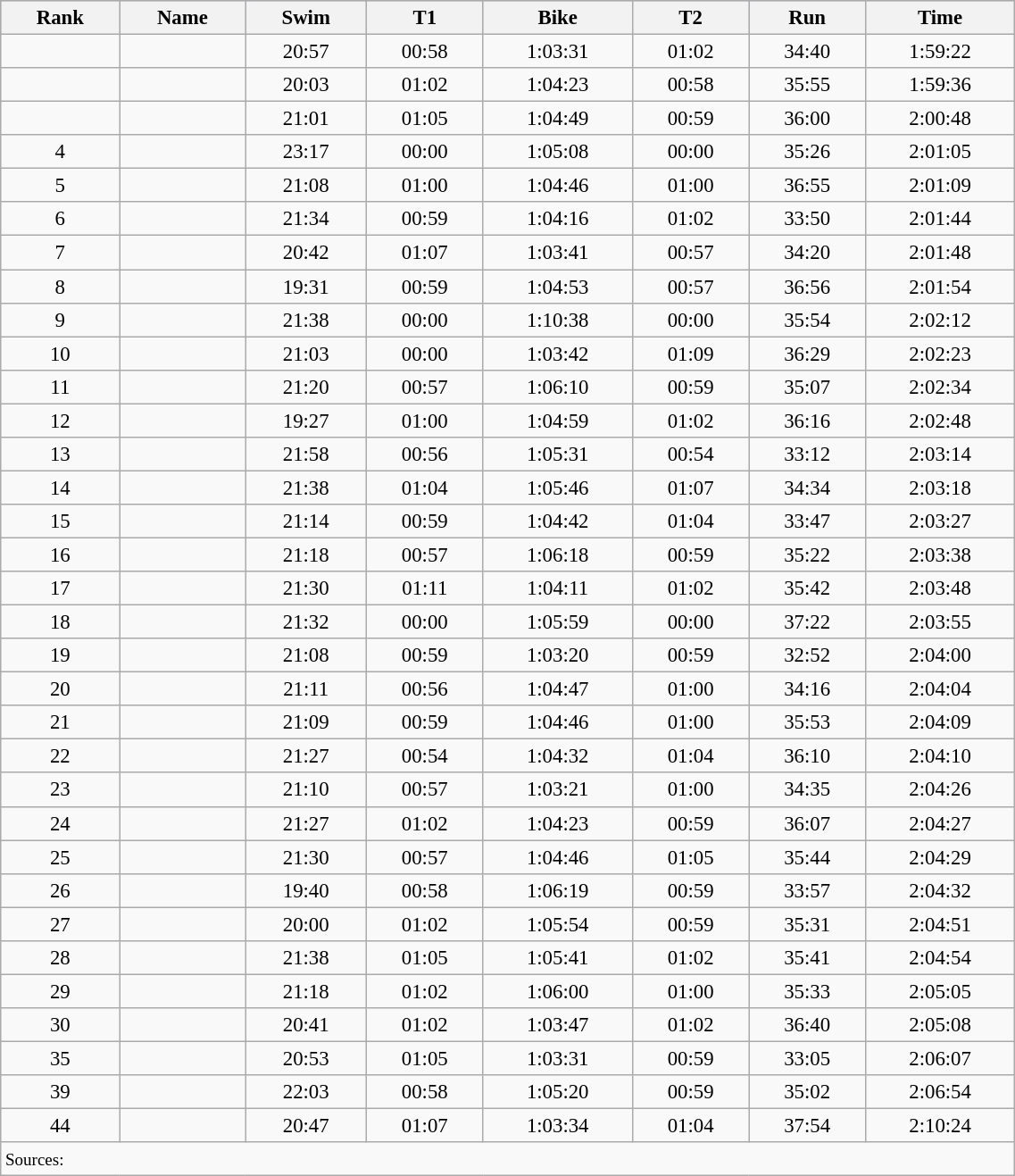<table class="wikitable sortable" style="font-size:95%" width="60%">
<tr bgcolor="lightsteelblue">
<th>Rank</th>
<th>Name</th>
<th>Swim</th>
<th>T1</th>
<th>Bike</th>
<th>T2</th>
<th>Run</th>
<th>Time</th>
</tr>
<tr align="center">
<td></td>
<td align="left"></td>
<td>20:57</td>
<td>00:58</td>
<td>1:03:31</td>
<td>01:02</td>
<td>34:40</td>
<td>1:59:22</td>
</tr>
<tr align="center">
<td></td>
<td align="left"></td>
<td>20:03</td>
<td>01:02</td>
<td>1:04:23</td>
<td>00:58</td>
<td>35:55</td>
<td>1:59:36</td>
</tr>
<tr align="center">
<td></td>
<td align="left"></td>
<td>21:01</td>
<td>01:05</td>
<td>1:04:49</td>
<td>00:59</td>
<td>36:00</td>
<td>2:00:48</td>
</tr>
<tr align="center">
<td>4</td>
<td align="left"></td>
<td>23:17</td>
<td>00:00</td>
<td>1:05:08</td>
<td>00:00</td>
<td>35:26</td>
<td>2:01:05</td>
</tr>
<tr align="center">
<td>5</td>
<td align="left"></td>
<td>21:08</td>
<td>01:00</td>
<td>1:04:46</td>
<td>01:00</td>
<td>36:55</td>
<td>2:01:09</td>
</tr>
<tr align="center">
<td>6</td>
<td align="left"></td>
<td>21:34</td>
<td>00:59</td>
<td>1:04:16</td>
<td>01:02</td>
<td>33:50</td>
<td>2:01:44</td>
</tr>
<tr align="center">
<td>7</td>
<td align="left"></td>
<td>20:42</td>
<td>01:07</td>
<td>1:03:41</td>
<td>00:57</td>
<td>34:20</td>
<td>2:01:48</td>
</tr>
<tr align="center">
<td>8</td>
<td align="left"></td>
<td>19:31</td>
<td>00:59</td>
<td>1:04:53</td>
<td>00:57</td>
<td>36:56</td>
<td>2:01:54</td>
</tr>
<tr align="center">
<td>9</td>
<td align="left"></td>
<td>21:38</td>
<td>00:00</td>
<td>1:10:38</td>
<td>00:00</td>
<td>35:54</td>
<td>2:02:12</td>
</tr>
<tr align="center">
<td>10</td>
<td align="left"></td>
<td>21:03</td>
<td>00:00</td>
<td>1:03:42</td>
<td>01:09</td>
<td>36:29</td>
<td>2:02:23</td>
</tr>
<tr align="center">
<td>11</td>
<td align="left"></td>
<td>21:20</td>
<td>00:57</td>
<td>1:06:10</td>
<td>00:59</td>
<td>35:07</td>
<td>2:02:34</td>
</tr>
<tr align="center">
<td>12</td>
<td align="left"></td>
<td>19:27</td>
<td>01:00</td>
<td>1:04:59</td>
<td>01:02</td>
<td>36:16</td>
<td>2:02:48</td>
</tr>
<tr align="center">
<td>13</td>
<td align="left"></td>
<td>21:58</td>
<td>00:56</td>
<td>1:05:31</td>
<td>00:54</td>
<td>33:12</td>
<td>2:03:14</td>
</tr>
<tr align="center">
<td>14</td>
<td align="left"></td>
<td>21:38</td>
<td>01:04</td>
<td>1:05:46</td>
<td>01:07</td>
<td>34:34</td>
<td>2:03:18</td>
</tr>
<tr align="center">
<td>15</td>
<td align="left"></td>
<td>21:14</td>
<td>00:59</td>
<td>1:04:42</td>
<td>01:04</td>
<td>33:47</td>
<td>2:03:27</td>
</tr>
<tr align="center">
<td>16</td>
<td align="left"></td>
<td>21:18</td>
<td>00:57</td>
<td>1:06:18</td>
<td>00:59</td>
<td>35:22</td>
<td>2:03:38</td>
</tr>
<tr align="center">
<td>17</td>
<td align="left"></td>
<td>21:30</td>
<td>01:11</td>
<td>1:04:11</td>
<td>01:02</td>
<td>35:42</td>
<td>2:03:48</td>
</tr>
<tr align="center">
<td>18</td>
<td align="left"></td>
<td>21:32</td>
<td>00:00</td>
<td>1:05:59</td>
<td>00:00</td>
<td>37:22</td>
<td>2:03:55</td>
</tr>
<tr align="center">
<td>19</td>
<td align="left"></td>
<td>21:08</td>
<td>00:59</td>
<td>1:03:20</td>
<td>00:59</td>
<td>32:52</td>
<td>2:04:00</td>
</tr>
<tr align="center">
<td>20</td>
<td align="left"></td>
<td>21:11</td>
<td>00:56</td>
<td>1:04:47</td>
<td>01:00</td>
<td>34:16</td>
<td>2:04:04</td>
</tr>
<tr align="center">
<td>21</td>
<td align="left"></td>
<td>21:09</td>
<td>00:59</td>
<td>1:04:46</td>
<td>01:00</td>
<td>35:53</td>
<td>2:04:09</td>
</tr>
<tr align="center">
<td>22</td>
<td align="left"></td>
<td>21:27</td>
<td>00:54</td>
<td>1:04:32</td>
<td>01:04</td>
<td>36:10</td>
<td>2:04:10</td>
</tr>
<tr align="center">
<td>23</td>
<td align="left"></td>
<td>21:10</td>
<td>00:57</td>
<td>1:03:21</td>
<td>01:00</td>
<td>34:35</td>
<td>2:04:26</td>
</tr>
<tr align="center">
<td>24</td>
<td align="left"></td>
<td>21:27</td>
<td>01:02</td>
<td>1:04:23</td>
<td>00:59</td>
<td>36:07</td>
<td>2:04:27</td>
</tr>
<tr align="center">
<td>25</td>
<td align="left"></td>
<td>21:30</td>
<td>00:57</td>
<td>1:04:46</td>
<td>01:05</td>
<td>35:44</td>
<td>2:04:29</td>
</tr>
<tr align="center">
<td>26</td>
<td align="left"></td>
<td>19:40</td>
<td>00:58</td>
<td>1:06:19</td>
<td>00:59</td>
<td>33:57</td>
<td>2:04:32</td>
</tr>
<tr align="center">
<td>27</td>
<td align="left"></td>
<td>20:00</td>
<td>01:02</td>
<td>1:05:54</td>
<td>00:59</td>
<td>35:31</td>
<td>2:04:51</td>
</tr>
<tr align="center">
<td>28</td>
<td align="left"></td>
<td>21:38</td>
<td>01:05</td>
<td>1:05:41</td>
<td>01:02</td>
<td>35:41</td>
<td>2:04:54</td>
</tr>
<tr align="center">
<td>29</td>
<td align="left"></td>
<td>21:18</td>
<td>01:02</td>
<td>1:06:00</td>
<td>01:00</td>
<td>35:33</td>
<td>2:05:05</td>
</tr>
<tr align="center">
<td>30</td>
<td align="left"></td>
<td>20:41</td>
<td>01:02</td>
<td>1:03:47</td>
<td>01:02</td>
<td>36:40</td>
<td>2:05:08</td>
</tr>
<tr align="center">
<td>35</td>
<td align="left"></td>
<td>20:53</td>
<td>01:05</td>
<td>1:03:31</td>
<td>00:59</td>
<td>33:05</td>
<td>2:06:07</td>
</tr>
<tr align="center">
<td>39</td>
<td align="left"></td>
<td>22:03</td>
<td>00:58</td>
<td>1:05:20</td>
<td>00:59</td>
<td>35:02</td>
<td>2:06:54</td>
</tr>
<tr align="center">
<td>44</td>
<td align="left"></td>
<td>20:47</td>
<td>01:07</td>
<td>1:03:34</td>
<td>01:04</td>
<td>37:54</td>
<td>2:10:24</td>
</tr>
<tr class="sortbottom">
<td colspan="8"><small>Sources:</small></td>
</tr>
</table>
